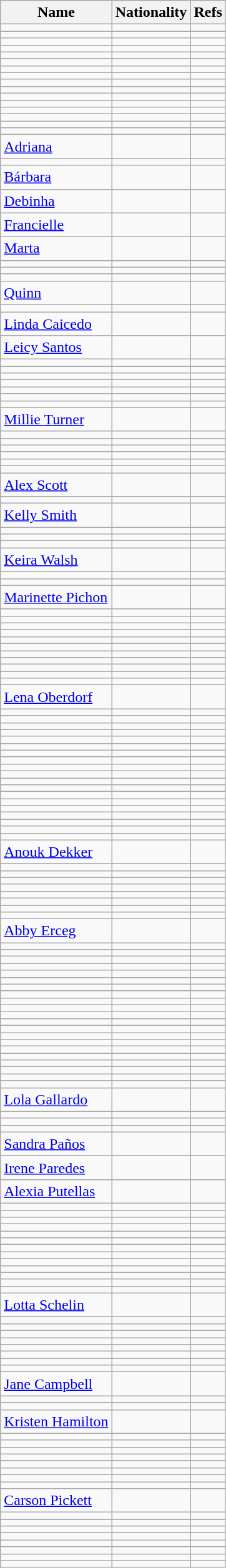<table class="wikitable sortable">
<tr>
<th>Name</th>
<th>Nationality</th>
<th>Refs</th>
</tr>
<tr>
<td></td>
<td></td>
<td></td>
</tr>
<tr>
<td></td>
<td></td>
<td></td>
</tr>
<tr>
<td></td>
<td></td>
<td></td>
</tr>
<tr>
<td></td>
<td></td>
<td></td>
</tr>
<tr>
<td></td>
<td></td>
<td></td>
</tr>
<tr>
<td></td>
<td></td>
<td></td>
</tr>
<tr>
<td></td>
<td></td>
<td></td>
</tr>
<tr>
<td></td>
<td></td>
<td></td>
</tr>
<tr>
<td></td>
<td></td>
<td></td>
</tr>
<tr>
<td></td>
<td></td>
<td></td>
</tr>
<tr>
<td></td>
<td></td>
<td></td>
</tr>
<tr>
<td></td>
<td></td>
<td></td>
</tr>
<tr>
<td></td>
<td></td>
<td></td>
</tr>
<tr>
<td></td>
<td></td>
<td></td>
</tr>
<tr>
<td></td>
<td></td>
<td></td>
</tr>
<tr>
<td></td>
<td></td>
<td></td>
</tr>
<tr>
<td><a href='#'>Adriana</a></td>
<td></td>
<td></td>
</tr>
<tr>
<td></td>
<td></td>
<td></td>
</tr>
<tr>
<td><a href='#'>Bárbara</a></td>
<td></td>
<td></td>
</tr>
<tr>
<td><a href='#'>Debinha</a></td>
<td></td>
<td></td>
</tr>
<tr>
<td><a href='#'>Francielle</a></td>
<td></td>
<td></td>
</tr>
<tr>
<td><a href='#'>Marta</a></td>
<td></td>
<td></td>
</tr>
<tr>
<td></td>
<td></td>
<td></td>
</tr>
<tr>
<td></td>
<td></td>
<td></td>
</tr>
<tr>
<td></td>
<td></td>
<td></td>
</tr>
<tr>
<td><a href='#'>Quinn</a></td>
<td></td>
<td></td>
</tr>
<tr>
<td></td>
<td></td>
<td></td>
</tr>
<tr>
<td><a href='#'>Linda Caicedo</a></td>
<td></td>
<td></td>
</tr>
<tr>
<td><a href='#'>Leicy Santos</a></td>
<td></td>
<td></td>
</tr>
<tr>
<td></td>
<td></td>
<td></td>
</tr>
<tr>
<td></td>
<td></td>
<td></td>
</tr>
<tr>
<td></td>
<td></td>
<td></td>
</tr>
<tr>
<td></td>
<td></td>
<td></td>
</tr>
<tr>
<td></td>
<td></td>
<td></td>
</tr>
<tr>
<td></td>
<td></td>
<td></td>
</tr>
<tr>
<td></td>
<td></td>
<td></td>
</tr>
<tr>
<td><a href='#'>Millie Turner</a></td>
<td></td>
<td></td>
</tr>
<tr>
<td></td>
<td></td>
<td></td>
</tr>
<tr>
<td></td>
<td></td>
<td></td>
</tr>
<tr>
<td></td>
<td></td>
<td></td>
</tr>
<tr>
<td></td>
<td></td>
<td></td>
</tr>
<tr>
<td></td>
<td></td>
<td></td>
</tr>
<tr>
<td></td>
<td></td>
<td></td>
</tr>
<tr>
<td><a href='#'>Alex Scott</a></td>
<td></td>
<td></td>
</tr>
<tr>
<td></td>
<td></td>
<td></td>
</tr>
<tr>
<td><a href='#'>Kelly Smith</a></td>
<td></td>
<td></td>
</tr>
<tr>
<td></td>
<td></td>
<td></td>
</tr>
<tr>
<td></td>
<td></td>
<td></td>
</tr>
<tr>
<td></td>
<td></td>
<td></td>
</tr>
<tr>
<td><a href='#'>Keira Walsh</a></td>
<td></td>
<td></td>
</tr>
<tr>
<td></td>
<td></td>
<td></td>
</tr>
<tr>
<td></td>
<td></td>
<td></td>
</tr>
<tr>
<td><a href='#'>Marinette Pichon</a></td>
<td></td>
<td></td>
</tr>
<tr>
<td></td>
<td></td>
<td></td>
</tr>
<tr>
<td></td>
<td></td>
<td></td>
</tr>
<tr>
<td></td>
<td></td>
<td></td>
</tr>
<tr>
<td></td>
<td></td>
<td></td>
</tr>
<tr>
<td></td>
<td></td>
<td></td>
</tr>
<tr>
<td></td>
<td></td>
<td></td>
</tr>
<tr>
<td></td>
<td></td>
<td></td>
</tr>
<tr>
<td></td>
<td></td>
<td></td>
</tr>
<tr>
<td></td>
<td></td>
<td></td>
</tr>
<tr>
<td></td>
<td></td>
<td></td>
</tr>
<tr>
<td></td>
<td></td>
<td></td>
</tr>
<tr>
<td><a href='#'>Lena Oberdorf</a></td>
<td></td>
<td></td>
</tr>
<tr>
<td></td>
<td></td>
<td></td>
</tr>
<tr>
<td></td>
<td></td>
<td></td>
</tr>
<tr>
<td></td>
<td></td>
<td></td>
</tr>
<tr>
<td></td>
<td></td>
<td></td>
</tr>
<tr>
<td></td>
<td></td>
<td></td>
</tr>
<tr>
<td></td>
<td></td>
<td></td>
</tr>
<tr>
<td></td>
<td></td>
<td></td>
</tr>
<tr>
<td></td>
<td></td>
<td></td>
</tr>
<tr>
<td></td>
<td></td>
<td></td>
</tr>
<tr>
<td></td>
<td></td>
<td></td>
</tr>
<tr>
<td></td>
<td></td>
<td></td>
</tr>
<tr>
<td></td>
<td></td>
<td></td>
</tr>
<tr>
<td></td>
<td></td>
<td></td>
</tr>
<tr>
<td></td>
<td></td>
<td></td>
</tr>
<tr>
<td></td>
<td></td>
<td></td>
</tr>
<tr>
<td></td>
<td></td>
<td></td>
</tr>
<tr>
<td></td>
<td></td>
<td></td>
</tr>
<tr>
<td></td>
<td></td>
<td></td>
</tr>
<tr>
<td></td>
<td></td>
<td></td>
</tr>
<tr>
<td><a href='#'>Anouk Dekker</a></td>
<td></td>
<td></td>
</tr>
<tr>
<td></td>
<td></td>
<td></td>
</tr>
<tr>
<td></td>
<td></td>
<td></td>
</tr>
<tr>
<td></td>
<td></td>
<td></td>
</tr>
<tr>
<td></td>
<td></td>
<td></td>
</tr>
<tr>
<td></td>
<td></td>
<td></td>
</tr>
<tr>
<td></td>
<td></td>
<td></td>
</tr>
<tr>
<td></td>
<td></td>
<td></td>
</tr>
<tr>
<td></td>
<td></td>
<td></td>
</tr>
<tr>
<td><a href='#'>Abby Erceg</a></td>
<td></td>
<td></td>
</tr>
<tr>
<td></td>
<td></td>
<td></td>
</tr>
<tr>
<td></td>
<td></td>
<td></td>
</tr>
<tr>
<td></td>
<td></td>
<td></td>
</tr>
<tr>
<td></td>
<td></td>
<td></td>
</tr>
<tr>
<td></td>
<td></td>
<td></td>
</tr>
<tr>
<td></td>
<td></td>
<td></td>
</tr>
<tr>
<td></td>
<td></td>
<td></td>
</tr>
<tr>
<td></td>
<td></td>
<td></td>
</tr>
<tr>
<td></td>
<td></td>
<td></td>
</tr>
<tr>
<td></td>
<td></td>
<td></td>
</tr>
<tr>
<td></td>
<td></td>
<td></td>
</tr>
<tr>
<td></td>
<td></td>
<td></td>
</tr>
<tr>
<td></td>
<td></td>
<td></td>
</tr>
<tr>
<td></td>
<td></td>
<td></td>
</tr>
<tr>
<td></td>
<td></td>
<td></td>
</tr>
<tr>
<td></td>
<td></td>
<td></td>
</tr>
<tr>
<td></td>
<td></td>
<td></td>
</tr>
<tr>
<td></td>
<td></td>
<td></td>
</tr>
<tr>
<td></td>
<td></td>
<td></td>
</tr>
<tr>
<td></td>
<td></td>
<td></td>
</tr>
<tr>
<td></td>
<td></td>
<td></td>
</tr>
<tr>
<td><a href='#'>Lola Gallardo</a></td>
<td></td>
<td></td>
</tr>
<tr>
<td></td>
<td></td>
<td></td>
</tr>
<tr>
<td></td>
<td></td>
<td></td>
</tr>
<tr>
<td></td>
<td></td>
<td></td>
</tr>
<tr>
<td><a href='#'>Sandra Paños</a></td>
<td></td>
<td></td>
</tr>
<tr>
<td><a href='#'>Irene Paredes</a></td>
<td></td>
<td></td>
</tr>
<tr>
<td><a href='#'>Alexia Putellas</a></td>
<td></td>
<td></td>
</tr>
<tr>
<td></td>
<td></td>
<td></td>
</tr>
<tr>
<td></td>
<td></td>
<td></td>
</tr>
<tr>
<td></td>
<td></td>
<td></td>
</tr>
<tr>
<td></td>
<td></td>
<td></td>
</tr>
<tr>
<td></td>
<td></td>
<td></td>
</tr>
<tr>
<td></td>
<td></td>
<td></td>
</tr>
<tr>
<td></td>
<td></td>
<td></td>
</tr>
<tr>
<td></td>
<td></td>
<td></td>
</tr>
<tr>
<td></td>
<td></td>
<td></td>
</tr>
<tr>
<td></td>
<td></td>
<td></td>
</tr>
<tr>
<td></td>
<td></td>
<td></td>
</tr>
<tr>
<td></td>
<td></td>
<td></td>
</tr>
<tr>
<td></td>
<td></td>
<td></td>
</tr>
<tr>
<td><a href='#'>Lotta Schelin</a></td>
<td></td>
<td></td>
</tr>
<tr>
<td></td>
<td></td>
<td></td>
</tr>
<tr>
<td></td>
<td></td>
<td></td>
</tr>
<tr>
<td></td>
<td></td>
<td></td>
</tr>
<tr>
<td></td>
<td></td>
<td></td>
</tr>
<tr>
<td></td>
<td></td>
<td></td>
</tr>
<tr>
<td></td>
<td></td>
<td></td>
</tr>
<tr>
<td></td>
<td></td>
<td></td>
</tr>
<tr>
<td></td>
<td></td>
<td></td>
</tr>
<tr>
<td><a href='#'>Jane Campbell</a></td>
<td></td>
<td></td>
</tr>
<tr>
<td></td>
<td></td>
<td></td>
</tr>
<tr>
<td></td>
<td></td>
<td></td>
</tr>
<tr>
<td><a href='#'>Kristen Hamilton</a></td>
<td></td>
<td></td>
</tr>
<tr>
<td></td>
<td></td>
<td></td>
</tr>
<tr>
<td></td>
<td></td>
<td></td>
</tr>
<tr>
<td></td>
<td></td>
<td></td>
</tr>
<tr>
<td></td>
<td></td>
<td></td>
</tr>
<tr>
<td></td>
<td></td>
<td></td>
</tr>
<tr>
<td></td>
<td></td>
<td></td>
</tr>
<tr>
<td></td>
<td></td>
<td></td>
</tr>
<tr>
<td></td>
<td></td>
<td></td>
</tr>
<tr>
<td><a href='#'>Carson Pickett</a></td>
<td></td>
<td></td>
</tr>
<tr>
<td></td>
<td></td>
<td></td>
</tr>
<tr>
<td></td>
<td></td>
<td></td>
</tr>
<tr>
<td></td>
<td></td>
<td></td>
</tr>
<tr>
<td></td>
<td></td>
<td></td>
</tr>
<tr>
<td></td>
<td></td>
<td></td>
</tr>
<tr>
<td></td>
<td></td>
<td></td>
</tr>
<tr>
<td></td>
<td></td>
<td></td>
</tr>
<tr>
<td></td>
<td></td>
<td></td>
</tr>
</table>
